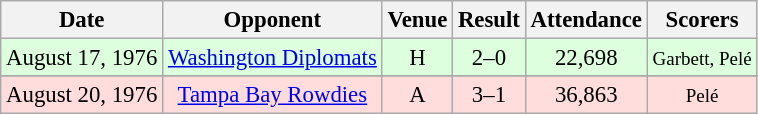<table class="wikitable" style="font-size:95%; text-align:center">
<tr>
<th>Date</th>
<th>Opponent</th>
<th>Venue</th>
<th>Result</th>
<th>Attendance</th>
<th>Scorers</th>
</tr>
<tr bgcolor="#ddffdd">
<td>August 17, 1976</td>
<td><a href='#'>Washington Diplomats</a></td>
<td>H</td>
<td>2–0</td>
<td>22,698</td>
<td><small>Garbett, Pelé</small></td>
</tr>
<tr>
</tr>
<tr bgcolor="#ffdddd">
<td>August 20, 1976</td>
<td><a href='#'>Tampa Bay Rowdies</a></td>
<td>A</td>
<td>3–1</td>
<td>36,863</td>
<td><small>Pelé</small></td>
</tr>
</table>
